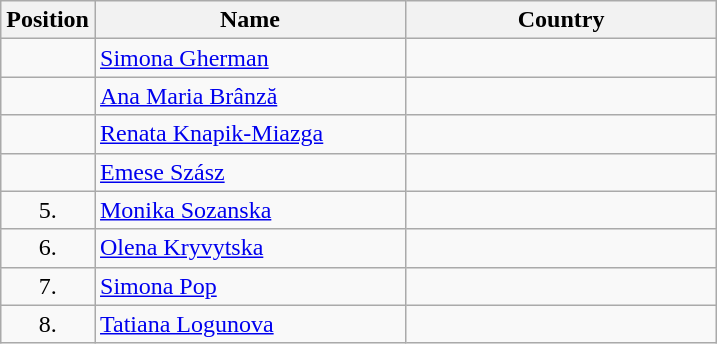<table class="wikitable">
<tr>
<th width="20">Position</th>
<th width="200">Name</th>
<th width="200">Country</th>
</tr>
<tr>
<td align="center"></td>
<td><a href='#'>Simona Gherman</a></td>
<td></td>
</tr>
<tr>
<td align="center"></td>
<td><a href='#'>Ana Maria Brânză</a></td>
<td></td>
</tr>
<tr>
<td align="center"></td>
<td><a href='#'>Renata Knapik-Miazga</a></td>
<td></td>
</tr>
<tr>
<td align="center"></td>
<td><a href='#'>Emese Szász</a></td>
<td></td>
</tr>
<tr>
<td align="center">5.</td>
<td><a href='#'>Monika Sozanska</a></td>
<td></td>
</tr>
<tr>
<td align="center">6.</td>
<td><a href='#'>Olena Kryvytska</a></td>
<td></td>
</tr>
<tr>
<td align="center">7.</td>
<td><a href='#'>Simona Pop</a></td>
<td></td>
</tr>
<tr>
<td align="center">8.</td>
<td><a href='#'>Tatiana Logunova</a></td>
<td></td>
</tr>
</table>
